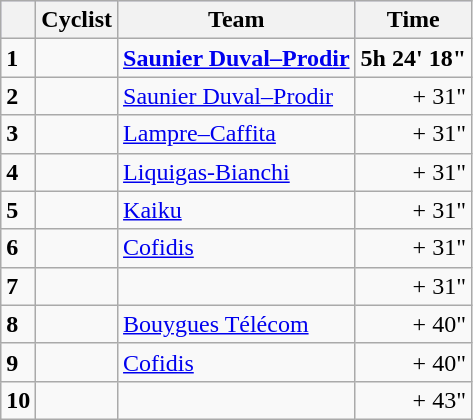<table class="wikitable">
<tr style="background:#ccccff;">
<th></th>
<th>Cyclist</th>
<th>Team</th>
<th>Time</th>
</tr>
<tr>
<td><strong>1</strong></td>
<td><strong></strong></td>
<td><strong><a href='#'>Saunier Duval–Prodir</a></strong></td>
<td align="right"><strong>5h 24' 18"</strong></td>
</tr>
<tr>
<td><strong>2</strong></td>
<td></td>
<td><a href='#'>Saunier Duval–Prodir</a></td>
<td align="right">+ 31"</td>
</tr>
<tr>
<td><strong>3</strong></td>
<td></td>
<td><a href='#'>Lampre–Caffita</a></td>
<td align="right">+ 31"</td>
</tr>
<tr>
<td><strong>4</strong></td>
<td></td>
<td><a href='#'>Liquigas-Bianchi</a></td>
<td align="right">+ 31"</td>
</tr>
<tr>
<td><strong>5</strong></td>
<td></td>
<td><a href='#'>Kaiku</a></td>
<td align="right">+ 31"</td>
</tr>
<tr>
<td><strong>6</strong></td>
<td></td>
<td><a href='#'>Cofidis</a></td>
<td align="right">+ 31"</td>
</tr>
<tr>
<td><strong>7</strong></td>
<td></td>
<td></td>
<td align="right">+ 31"</td>
</tr>
<tr>
<td><strong>8</strong></td>
<td></td>
<td><a href='#'>Bouygues Télécom</a></td>
<td align="right">+ 40"</td>
</tr>
<tr>
<td><strong>9</strong></td>
<td></td>
<td><a href='#'>Cofidis</a></td>
<td align="right">+ 40"</td>
</tr>
<tr>
<td><strong>10</strong></td>
<td></td>
<td></td>
<td align="right">+ 43"</td>
</tr>
</table>
